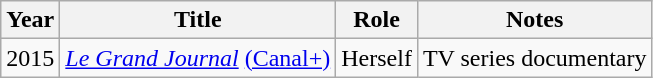<table class="wikitable sortable">
<tr>
<th>Year</th>
<th>Title</th>
<th>Role</th>
<th class="unsortable">Notes</th>
</tr>
<tr>
<td>2015</td>
<td><em><a href='#'>Le Grand Journal</a></em> <a href='#'>(Canal+)</a></td>
<td>Herself</td>
<td>TV series documentary</td>
</tr>
</table>
